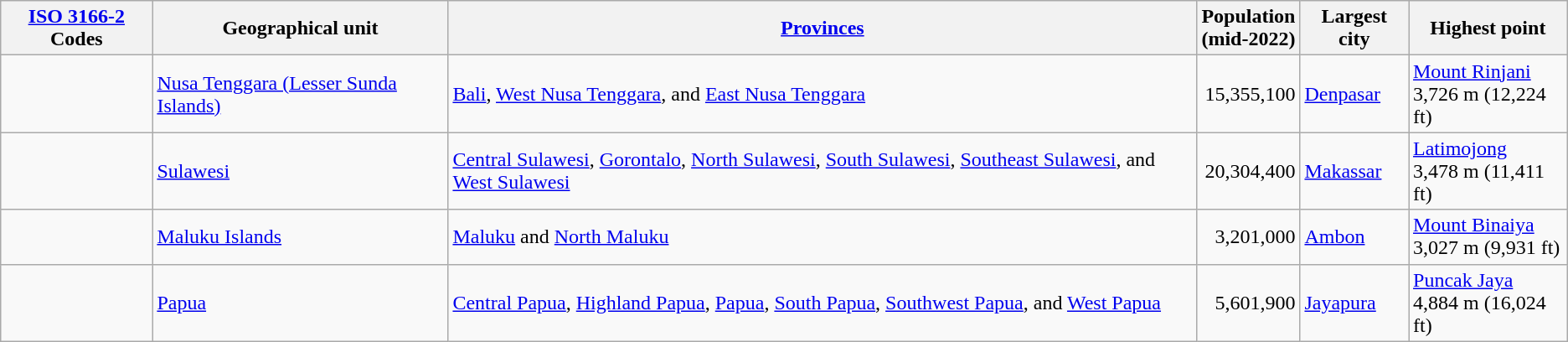<table class="sortable wikitable">
<tr>
<th><a href='#'>ISO 3166-2</a> Codes</th>
<th>Geographical unit</th>
<th><a href='#'>Provinces</a></th>
<th>Population<br>(mid-2022)</th>
<th>Largest city</th>
<th>Highest point</th>
</tr>
<tr>
<td></td>
<td><a href='#'>Nusa Tenggara (Lesser Sunda Islands)</a></td>
<td><a href='#'>Bali</a>, <a href='#'>West Nusa Tenggara</a>, and <a href='#'>East Nusa Tenggara</a></td>
<td align="right">15,355,100</td>
<td><a href='#'>Denpasar</a></td>
<td><a href='#'>Mount Rinjani</a><br>3,726 m (12,224 ft)</td>
</tr>
<tr>
<td></td>
<td><a href='#'>Sulawesi</a></td>
<td><a href='#'>Central Sulawesi</a>, <a href='#'>Gorontalo</a>, <a href='#'>North Sulawesi</a>, <a href='#'>South Sulawesi</a>, <a href='#'>Southeast Sulawesi</a>, and <a href='#'>West Sulawesi</a></td>
<td align="right">20,304,400</td>
<td><a href='#'>Makassar</a></td>
<td><a href='#'>Latimojong</a><br>3,478 m (11,411 ft)</td>
</tr>
<tr>
<td></td>
<td><a href='#'>Maluku Islands</a></td>
<td><a href='#'>Maluku</a> and <a href='#'>North Maluku</a></td>
<td align="right">3,201,000</td>
<td><a href='#'>Ambon</a></td>
<td><a href='#'>Mount Binaiya</a><br>3,027 m (9,931 ft)</td>
</tr>
<tr>
<td></td>
<td><a href='#'>Papua</a></td>
<td><a href='#'>Central Papua</a>, <a href='#'>Highland Papua</a>, <a href='#'>Papua</a>, <a href='#'>South Papua</a>, <a href='#'>Southwest Papua</a>, and <a href='#'>West Papua</a></td>
<td align="right">5,601,900</td>
<td><a href='#'>Jayapura</a></td>
<td><a href='#'>Puncak Jaya</a><br>4,884 m (16,024 ft)</td>
</tr>
</table>
